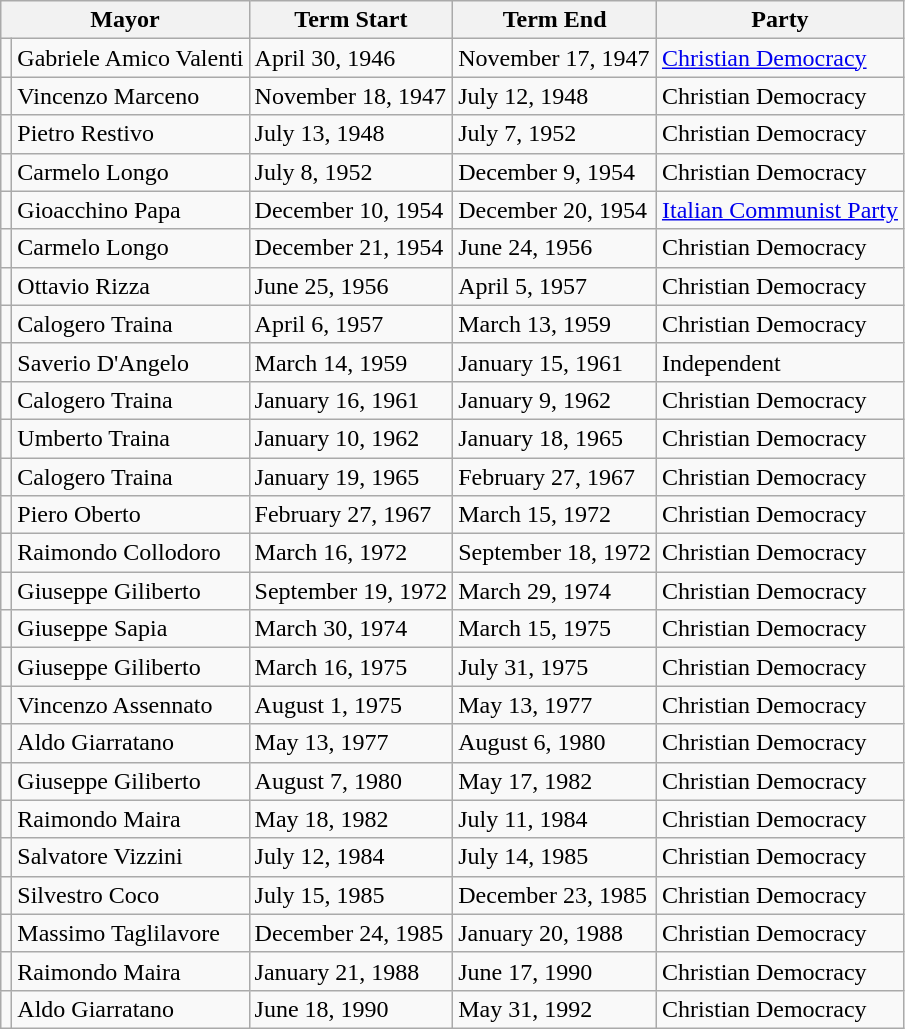<table class="wikitable">
<tr>
<th colspan="2">Mayor</th>
<th>Term Start</th>
<th>Term End</th>
<th>Party</th>
</tr>
<tr>
<td></td>
<td>Gabriele Amico Valenti</td>
<td>April 30, 1946</td>
<td>November 17, 1947</td>
<td><a href='#'>Christian Democracy</a></td>
</tr>
<tr>
<td></td>
<td>Vincenzo Marceno</td>
<td>November 18, 1947</td>
<td>July 12, 1948</td>
<td>Christian Democracy</td>
</tr>
<tr>
<td></td>
<td>Pietro Restivo</td>
<td>July 13, 1948</td>
<td>July 7, 1952</td>
<td>Christian Democracy</td>
</tr>
<tr>
<td></td>
<td>Carmelo Longo</td>
<td>July 8, 1952</td>
<td>December 9, 1954</td>
<td>Christian Democracy</td>
</tr>
<tr>
<td></td>
<td>Gioacchino Papa</td>
<td>December 10, 1954</td>
<td>December 20, 1954</td>
<td><a href='#'>Italian Communist Party</a></td>
</tr>
<tr>
<td></td>
<td>Carmelo Longo</td>
<td>December 21, 1954</td>
<td>June 24, 1956</td>
<td>Christian Democracy</td>
</tr>
<tr>
<td></td>
<td>Ottavio Rizza</td>
<td>June 25, 1956</td>
<td>April 5, 1957</td>
<td>Christian Democracy</td>
</tr>
<tr>
<td></td>
<td>Calogero Traina</td>
<td>April 6, 1957</td>
<td>March 13, 1959</td>
<td>Christian Democracy</td>
</tr>
<tr>
<td></td>
<td>Saverio D'Angelo</td>
<td>March 14, 1959</td>
<td>January 15, 1961</td>
<td>Independent</td>
</tr>
<tr>
<td></td>
<td>Calogero Traina</td>
<td>January 16, 1961</td>
<td>January 9, 1962</td>
<td>Christian Democracy</td>
</tr>
<tr>
<td></td>
<td>Umberto Traina</td>
<td>January 10, 1962</td>
<td>January 18, 1965</td>
<td>Christian Democracy</td>
</tr>
<tr>
<td></td>
<td>Calogero Traina</td>
<td>January 19, 1965</td>
<td>February 27, 1967</td>
<td>Christian Democracy</td>
</tr>
<tr>
<td></td>
<td>Piero Oberto</td>
<td>February 27, 1967</td>
<td>March 15, 1972</td>
<td>Christian Democracy</td>
</tr>
<tr>
<td></td>
<td>Raimondo Collodoro</td>
<td>March 16, 1972</td>
<td>September 18, 1972</td>
<td>Christian Democracy</td>
</tr>
<tr>
<td></td>
<td>Giuseppe Giliberto</td>
<td>September 19, 1972</td>
<td>March 29, 1974</td>
<td>Christian Democracy</td>
</tr>
<tr>
<td></td>
<td>Giuseppe Sapia</td>
<td>March 30, 1974</td>
<td>March 15, 1975</td>
<td>Christian Democracy</td>
</tr>
<tr>
<td></td>
<td>Giuseppe Giliberto</td>
<td>March 16, 1975</td>
<td>July 31, 1975</td>
<td>Christian Democracy</td>
</tr>
<tr>
<td></td>
<td>Vincenzo Assennato</td>
<td>August 1, 1975</td>
<td>May 13, 1977</td>
<td>Christian Democracy</td>
</tr>
<tr>
<td></td>
<td>Aldo Giarratano</td>
<td>May 13, 1977</td>
<td>August 6, 1980</td>
<td>Christian Democracy</td>
</tr>
<tr>
<td></td>
<td>Giuseppe Giliberto</td>
<td>August 7, 1980</td>
<td>May 17, 1982</td>
<td>Christian Democracy</td>
</tr>
<tr>
<td></td>
<td>Raimondo Maira</td>
<td>May 18, 1982</td>
<td>July 11, 1984</td>
<td>Christian Democracy</td>
</tr>
<tr>
<td></td>
<td>Salvatore Vizzini</td>
<td>July 12, 1984</td>
<td>July 14, 1985</td>
<td>Christian Democracy</td>
</tr>
<tr>
<td></td>
<td>Silvestro Coco</td>
<td>July 15, 1985</td>
<td>December 23, 1985</td>
<td>Christian Democracy</td>
</tr>
<tr>
<td></td>
<td>Massimo Taglilavore</td>
<td>December 24, 1985</td>
<td>January 20, 1988</td>
<td>Christian Democracy</td>
</tr>
<tr>
<td></td>
<td>Raimondo Maira</td>
<td>January 21, 1988</td>
<td>June 17, 1990</td>
<td>Christian Democracy</td>
</tr>
<tr>
<td></td>
<td>Aldo Giarratano</td>
<td>June 18, 1990</td>
<td>May 31, 1992</td>
<td>Christian Democracy</td>
</tr>
</table>
